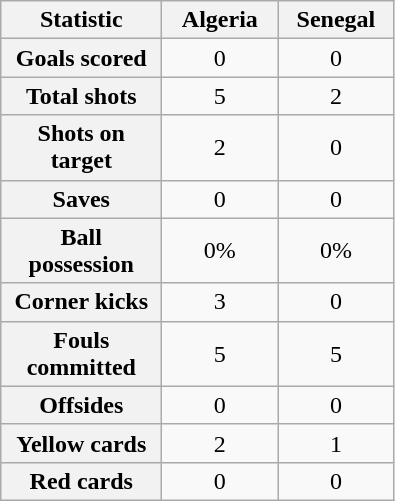<table class="wikitable plainrowheaders" style="text-align:center">
<tr>
<th scope="col" style="width:100px">Statistic</th>
<th scope="col" style="width:70px">Algeria</th>
<th scope="col" style="width:70px">Senegal</th>
</tr>
<tr>
<th scope=row>Goals scored</th>
<td>0</td>
<td>0</td>
</tr>
<tr>
<th scope=row>Total shots</th>
<td>5</td>
<td>2</td>
</tr>
<tr>
<th scope=row>Shots on target</th>
<td>2</td>
<td>0</td>
</tr>
<tr>
<th scope=row>Saves</th>
<td>0</td>
<td>0</td>
</tr>
<tr>
<th scope=row>Ball possession</th>
<td>0%</td>
<td>0%</td>
</tr>
<tr>
<th scope=row>Corner kicks</th>
<td>3</td>
<td>0</td>
</tr>
<tr>
<th scope=row>Fouls committed</th>
<td>5</td>
<td>5</td>
</tr>
<tr>
<th scope=row>Offsides</th>
<td>0</td>
<td>0</td>
</tr>
<tr>
<th scope=row>Yellow cards</th>
<td>2</td>
<td>1</td>
</tr>
<tr>
<th scope=row>Red cards</th>
<td>0</td>
<td>0</td>
</tr>
</table>
